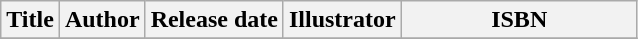<table class="wikitable sortable">
<tr>
<th>Title</th>
<th>Author</th>
<th>Release date</th>
<th>Illustrator</th>
<th width="150px">ISBN</th>
</tr>
<tr>
</tr>
</table>
